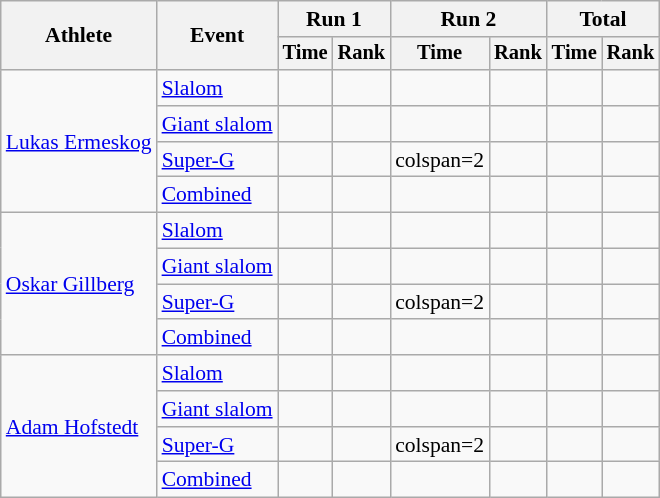<table class="wikitable" style="font-size:90%">
<tr>
<th rowspan=2>Athlete</th>
<th rowspan=2>Event</th>
<th colspan=2>Run 1</th>
<th colspan=2>Run 2</th>
<th colspan=2>Total</th>
</tr>
<tr style="font-size:95%">
<th>Time</th>
<th>Rank</th>
<th>Time</th>
<th>Rank</th>
<th>Time</th>
<th>Rank</th>
</tr>
<tr align=center>
<td align="left" rowspan=4><a href='#'>Lukas Ermeskog</a></td>
<td align="left"><a href='#'>Slalom</a></td>
<td></td>
<td></td>
<td></td>
<td></td>
<td></td>
<td></td>
</tr>
<tr align=center>
<td align="left"><a href='#'>Giant slalom</a></td>
<td></td>
<td></td>
<td></td>
<td></td>
<td></td>
<td></td>
</tr>
<tr align=center>
<td align="left"><a href='#'>Super-G</a></td>
<td></td>
<td></td>
<td>colspan=2 </td>
<td></td>
<td></td>
</tr>
<tr align=center>
<td align="left"><a href='#'>Combined</a></td>
<td></td>
<td></td>
<td></td>
<td></td>
<td></td>
<td></td>
</tr>
<tr align=center>
<td align="left" rowspan=4><a href='#'>Oskar Gillberg</a></td>
<td align="left"><a href='#'>Slalom</a></td>
<td></td>
<td></td>
<td></td>
<td></td>
<td></td>
<td></td>
</tr>
<tr align=center>
<td align="left"><a href='#'>Giant slalom</a></td>
<td></td>
<td></td>
<td></td>
<td></td>
<td></td>
<td></td>
</tr>
<tr align=center>
<td align="left"><a href='#'>Super-G</a></td>
<td></td>
<td></td>
<td>colspan=2 </td>
<td></td>
<td></td>
</tr>
<tr align=center>
<td align="left"><a href='#'>Combined</a></td>
<td></td>
<td></td>
<td></td>
<td></td>
<td></td>
<td></td>
</tr>
<tr align=center>
<td align="left" rowspan=4><a href='#'>Adam Hofstedt</a></td>
<td align="left"><a href='#'>Slalom</a></td>
<td></td>
<td></td>
<td></td>
<td></td>
<td></td>
<td></td>
</tr>
<tr align=center>
<td align="left"><a href='#'>Giant slalom</a></td>
<td></td>
<td></td>
<td></td>
<td></td>
<td></td>
<td></td>
</tr>
<tr align=center>
<td align="left"><a href='#'>Super-G</a></td>
<td></td>
<td></td>
<td>colspan=2 </td>
<td></td>
<td></td>
</tr>
<tr align=center>
<td align="left"><a href='#'>Combined</a></td>
<td></td>
<td></td>
<td></td>
<td></td>
<td></td>
<td></td>
</tr>
</table>
